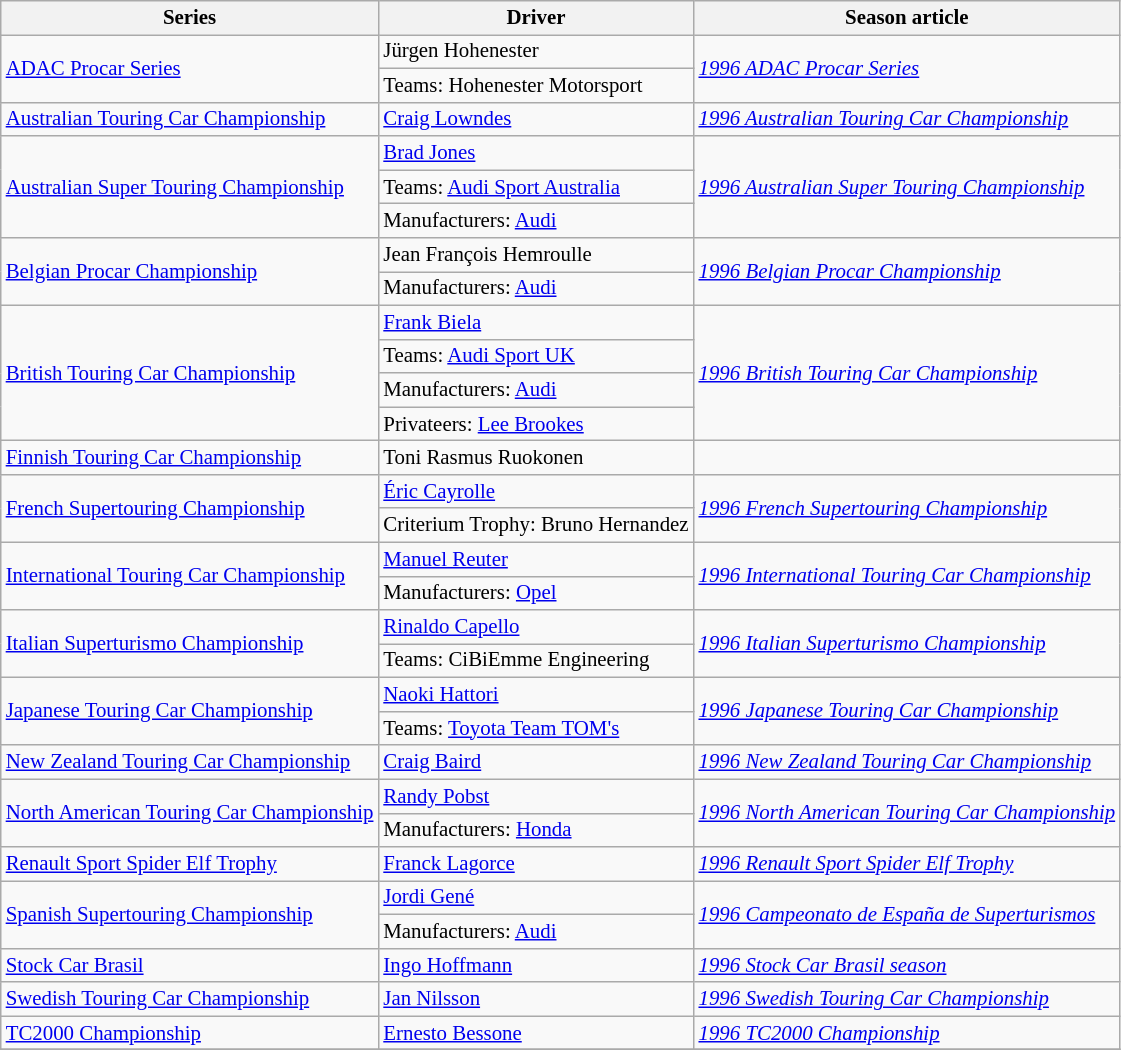<table class="wikitable" style="font-size: 87%;">
<tr>
<th>Series</th>
<th>Driver</th>
<th>Season article</th>
</tr>
<tr>
<td rowspan=2><a href='#'>ADAC Procar Series</a></td>
<td> Jürgen Hohenester</td>
<td rowspan=2><em><a href='#'>1996 ADAC Procar Series</a></em></td>
</tr>
<tr>
<td>Teams:  Hohenester Motorsport</td>
</tr>
<tr>
<td><a href='#'>Australian Touring Car Championship</a></td>
<td> <a href='#'>Craig Lowndes</a></td>
<td><em><a href='#'>1996 Australian Touring Car Championship</a></em></td>
</tr>
<tr>
<td rowspan=3><a href='#'>Australian Super Touring Championship</a></td>
<td> <a href='#'>Brad Jones</a></td>
<td rowspan=3><em><a href='#'>1996 Australian Super Touring Championship</a></em></td>
</tr>
<tr>
<td>Teams:  <a href='#'>Audi Sport Australia</a></td>
</tr>
<tr>
<td>Manufacturers:  <a href='#'>Audi</a></td>
</tr>
<tr>
<td rowspan=2><a href='#'>Belgian Procar Championship</a></td>
<td> Jean François Hemroulle</td>
<td rowspan=2><em><a href='#'>1996 Belgian Procar Championship</a></em></td>
</tr>
<tr>
<td>Manufacturers:  <a href='#'>Audi</a></td>
</tr>
<tr>
<td rowspan=4><a href='#'>British Touring Car Championship</a></td>
<td> <a href='#'>Frank Biela</a></td>
<td rowspan=4><em><a href='#'>1996 British Touring Car Championship</a></em></td>
</tr>
<tr>
<td>Teams:  <a href='#'>Audi Sport UK</a></td>
</tr>
<tr>
<td>Manufacturers:  <a href='#'>Audi</a></td>
</tr>
<tr>
<td>Privateers:  <a href='#'>Lee Brookes</a></td>
</tr>
<tr>
<td><a href='#'>Finnish Touring Car Championship</a></td>
<td> Toni Rasmus Ruokonen</td>
<td></td>
</tr>
<tr>
<td rowspan=2><a href='#'>French Supertouring Championship</a></td>
<td> <a href='#'>Éric Cayrolle</a></td>
<td rowspan=2><em><a href='#'>1996 French Supertouring Championship</a></em></td>
</tr>
<tr>
<td>Criterium Trophy:  Bruno Hernandez</td>
</tr>
<tr>
<td rowspan=2><a href='#'>International Touring Car Championship</a></td>
<td> <a href='#'>Manuel Reuter</a></td>
<td rowspan=2><em><a href='#'>1996 International Touring Car Championship</a></em></td>
</tr>
<tr>
<td>Manufacturers:  <a href='#'>Opel</a></td>
</tr>
<tr>
<td rowspan=2><a href='#'>Italian Superturismo Championship</a></td>
<td> <a href='#'>Rinaldo Capello</a></td>
<td rowspan=2><em><a href='#'>1996 Italian Superturismo Championship</a></em></td>
</tr>
<tr>
<td>Teams:  CiBiEmme Engineering</td>
</tr>
<tr>
<td rowspan=2><a href='#'>Japanese Touring Car Championship</a></td>
<td> <a href='#'>Naoki Hattori</a></td>
<td rowspan=2><em><a href='#'>1996 Japanese Touring Car Championship</a></em></td>
</tr>
<tr>
<td>Teams:  <a href='#'>Toyota Team TOM's</a></td>
</tr>
<tr>
<td><a href='#'>New Zealand Touring Car Championship</a></td>
<td> <a href='#'>Craig Baird</a></td>
<td><em><a href='#'>1996 New Zealand Touring Car Championship</a></em></td>
</tr>
<tr>
<td rowspan=2><a href='#'>North American Touring Car Championship</a></td>
<td> <a href='#'>Randy Pobst</a></td>
<td rowspan=2><em><a href='#'>1996 North American Touring Car Championship</a></em></td>
</tr>
<tr>
<td>Manufacturers:  <a href='#'>Honda</a></td>
</tr>
<tr>
<td><a href='#'>Renault Sport Spider Elf Trophy</a></td>
<td> <a href='#'>Franck Lagorce</a></td>
<td><em><a href='#'>1996 Renault Sport Spider Elf Trophy</a></em></td>
</tr>
<tr>
<td rowspan=2><a href='#'>Spanish Supertouring Championship</a></td>
<td> <a href='#'>Jordi Gené</a></td>
<td rowspan=2><em><a href='#'>1996 Campeonato de España de Superturismos</a></em></td>
</tr>
<tr>
<td>Manufacturers:  <a href='#'>Audi</a></td>
</tr>
<tr>
<td><a href='#'>Stock Car Brasil</a></td>
<td> <a href='#'>Ingo Hoffmann</a></td>
<td><em><a href='#'>1996 Stock Car Brasil season</a></em></td>
</tr>
<tr>
<td><a href='#'>Swedish Touring Car Championship</a></td>
<td> <a href='#'>Jan Nilsson</a></td>
<td><em><a href='#'>1996 Swedish Touring Car Championship</a></em></td>
</tr>
<tr>
<td><a href='#'>TC2000 Championship</a></td>
<td> <a href='#'>Ernesto Bessone</a></td>
<td><em><a href='#'>1996 TC2000 Championship</a></em></td>
</tr>
<tr>
</tr>
</table>
